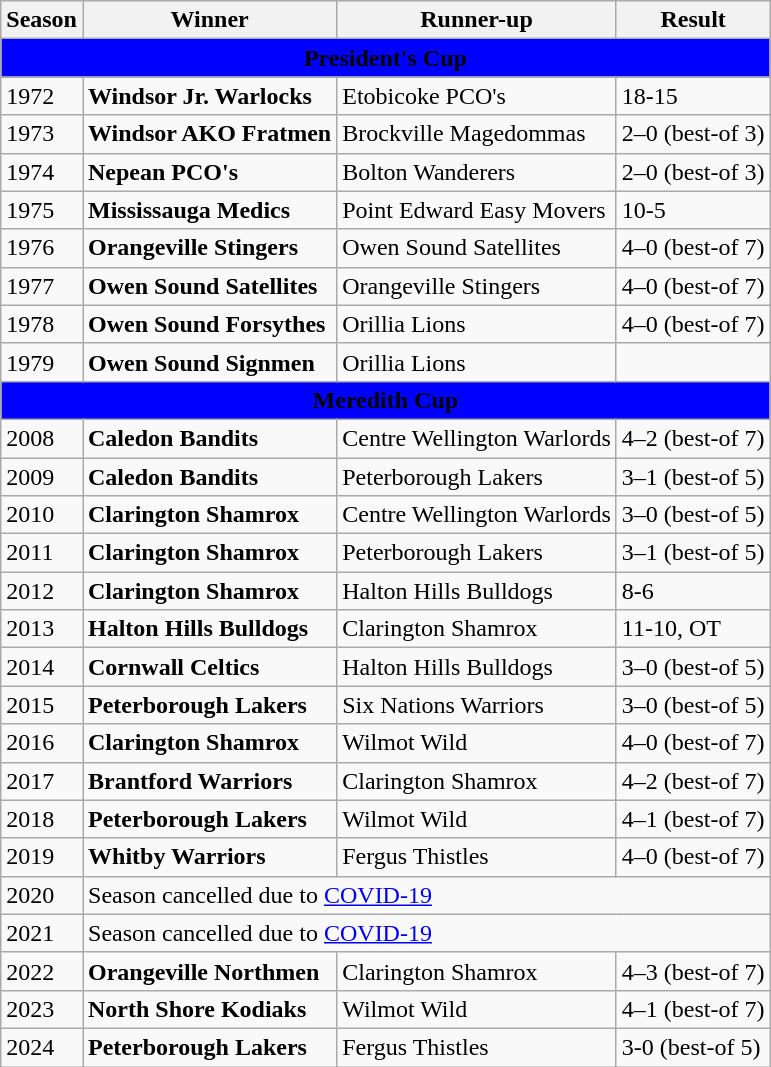<table class="wikitable">
<tr>
<th>Season</th>
<th>Winner</th>
<th>Runner-up</th>
<th>Result</th>
</tr>
<tr>
<th colspan="4" style="background:blue;"><span>President's Cup</span></th>
</tr>
<tr>
<td>1972</td>
<td><strong>Windsor Jr. Warlocks</strong></td>
<td>Etobicoke PCO's</td>
<td>18-15</td>
</tr>
<tr>
<td>1973</td>
<td><strong>Windsor AKO Fratmen</strong></td>
<td>Brockville Magedommas</td>
<td>2–0 (best-of 3)</td>
</tr>
<tr>
<td>1974</td>
<td><strong>Nepean PCO's</strong></td>
<td>Bolton Wanderers</td>
<td>2–0 (best-of 3)</td>
</tr>
<tr>
<td>1975</td>
<td><strong>Mississauga Medics</strong></td>
<td>Point Edward Easy Movers</td>
<td>10-5</td>
</tr>
<tr>
<td>1976</td>
<td><strong>Orangeville Stingers</strong></td>
<td>Owen Sound Satellites</td>
<td>4–0 (best-of 7)</td>
</tr>
<tr>
<td>1977</td>
<td><strong>Owen Sound Satellites</strong></td>
<td>Orangeville Stingers</td>
<td>4–0 (best-of 7)</td>
</tr>
<tr>
<td>1978</td>
<td><strong>Owen Sound Forsythes</strong></td>
<td>Orillia Lions</td>
<td>4–0 (best-of 7)</td>
</tr>
<tr>
<td>1979</td>
<td><strong>Owen Sound Signmen</strong></td>
<td>Orillia Lions</td>
<td></td>
</tr>
<tr>
<th colspan="4" style="background:blue;"><span>Meredith Cup</span></th>
</tr>
<tr>
<td>2008</td>
<td><strong>Caledon Bandits</strong></td>
<td>Centre Wellington Warlords</td>
<td>4–2 (best-of 7)</td>
</tr>
<tr>
<td>2009</td>
<td><strong>Caledon Bandits</strong></td>
<td>Peterborough Lakers</td>
<td>3–1 (best-of 5)</td>
</tr>
<tr>
<td>2010</td>
<td><strong>Clarington Shamrox</strong></td>
<td>Centre Wellington Warlords</td>
<td>3–0 (best-of 5)</td>
</tr>
<tr>
<td>2011</td>
<td><strong>Clarington Shamrox</strong></td>
<td>Peterborough Lakers</td>
<td>3–1 (best-of 5)</td>
</tr>
<tr>
<td>2012</td>
<td><strong>Clarington Shamrox</strong></td>
<td>Halton Hills Bulldogs</td>
<td>8-6</td>
</tr>
<tr>
<td>2013</td>
<td><strong>Halton Hills Bulldogs</strong></td>
<td>Clarington Shamrox</td>
<td>11-10, OT</td>
</tr>
<tr>
<td>2014</td>
<td><strong>Cornwall Celtics</strong></td>
<td>Halton Hills Bulldogs</td>
<td>3–0 (best-of 5)</td>
</tr>
<tr>
<td>2015</td>
<td><strong>Peterborough Lakers</strong></td>
<td>Six Nations Warriors</td>
<td>3–0 (best-of 5)</td>
</tr>
<tr>
<td>2016</td>
<td><strong>Clarington Shamrox</strong></td>
<td>Wilmot Wild</td>
<td>4–0 (best-of 7)</td>
</tr>
<tr>
<td>2017</td>
<td><strong>Brantford Warriors</strong></td>
<td>Clarington Shamrox</td>
<td>4–2 (best-of 7)</td>
</tr>
<tr>
<td>2018</td>
<td><strong>Peterborough Lakers</strong></td>
<td>Wilmot Wild</td>
<td>4–1 (best-of 7)</td>
</tr>
<tr>
<td>2019</td>
<td><strong>Whitby Warriors</strong></td>
<td>Fergus Thistles</td>
<td>4–0 (best-of 7)</td>
</tr>
<tr>
<td>2020</td>
<td colspan="3">Season cancelled due to <a href='#'>COVID-19</a></td>
</tr>
<tr>
<td>2021</td>
<td colspan="3">Season cancelled due to <a href='#'>COVID-19</a></td>
</tr>
<tr>
<td>2022</td>
<td><strong>Orangeville Northmen</strong></td>
<td>Clarington Shamrox</td>
<td>4–3 (best-of 7)</td>
</tr>
<tr>
<td>2023</td>
<td><strong>North Shore Kodiaks</strong></td>
<td>Wilmot Wild</td>
<td>4–1 (best-of 7)</td>
</tr>
<tr>
<td>2024</td>
<td><strong>Peterborough Lakers</strong></td>
<td>Fergus Thistles</td>
<td>3-0 (best-of 5)</td>
</tr>
</table>
